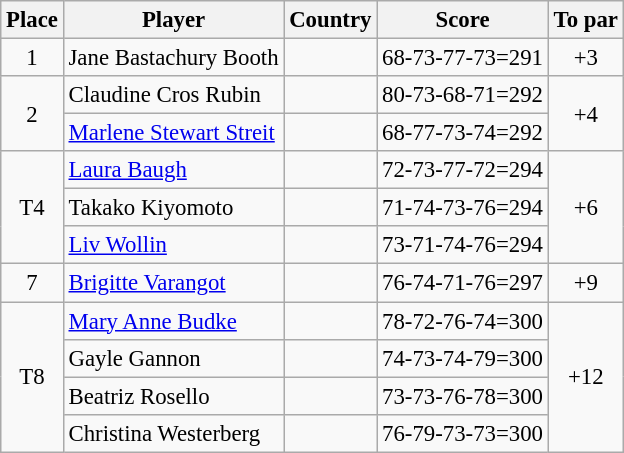<table class="wikitable" style="font-size:95%;">
<tr>
<th>Place</th>
<th>Player</th>
<th>Country</th>
<th>Score</th>
<th>To par</th>
</tr>
<tr>
<td align=center>1</td>
<td>Jane Bastachury Booth</td>
<td></td>
<td>68-73-77-73=291</td>
<td align=center>+3</td>
</tr>
<tr>
<td rowspan=2 align=center>2</td>
<td>Claudine Cros Rubin</td>
<td></td>
<td>80-73-68-71=292</td>
<td rowspan=2 align=center>+4</td>
</tr>
<tr>
<td><a href='#'>Marlene Stewart Streit</a></td>
<td></td>
<td>68-77-73-74=292</td>
</tr>
<tr>
<td rowspan=3 align=center>T4</td>
<td><a href='#'>Laura Baugh</a></td>
<td></td>
<td>72-73-77-72=294</td>
<td rowspan=3 align=center>+6</td>
</tr>
<tr>
<td>Takako Kiyomoto</td>
<td></td>
<td>71-74-73-76=294</td>
</tr>
<tr>
<td><a href='#'>Liv Wollin</a></td>
<td></td>
<td>73-71-74-76=294</td>
</tr>
<tr>
<td align=center>7</td>
<td><a href='#'>Brigitte Varangot</a></td>
<td></td>
<td>76-74-71-76=297</td>
<td align=center>+9</td>
</tr>
<tr>
<td rowspan=4 align=center>T8</td>
<td><a href='#'>Mary Anne Budke</a></td>
<td></td>
<td>78-72-76-74=300</td>
<td rowspan=4 align=center>+12</td>
</tr>
<tr>
<td>Gayle Gannon</td>
<td></td>
<td>74-73-74-79=300</td>
</tr>
<tr>
<td>Beatriz Rosello</td>
<td></td>
<td>73-73-76-78=300</td>
</tr>
<tr>
<td>Christina Westerberg</td>
<td></td>
<td>76-79-73-73=300</td>
</tr>
</table>
